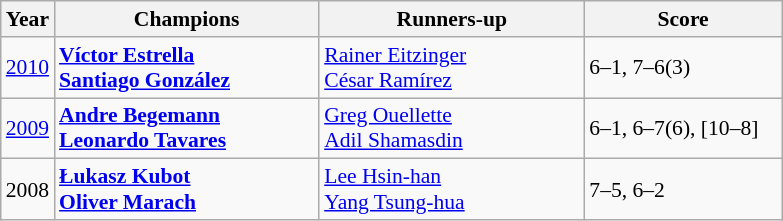<table class="wikitable" style="font-size:90%">
<tr>
<th>Year</th>
<th width="170">Champions</th>
<th width="170">Runners-up</th>
<th width="125">Score</th>
</tr>
<tr>
<td><a href='#'>2010</a></td>
<td> <strong><a href='#'>Víctor Estrella</a></strong> <br>  <strong><a href='#'>Santiago González</a></strong></td>
<td> <a href='#'>Rainer Eitzinger</a> <br>  <a href='#'>César Ramírez</a></td>
<td>6–1, 7–6(3)</td>
</tr>
<tr>
<td><a href='#'>2009</a></td>
<td> <strong><a href='#'>Andre Begemann</a></strong> <br>  <strong><a href='#'>Leonardo Tavares</a></strong></td>
<td> <a href='#'>Greg Ouellette</a> <br>  <a href='#'>Adil Shamasdin</a></td>
<td>6–1, 6–7(6), [10–8]</td>
</tr>
<tr>
<td>2008</td>
<td> <strong><a href='#'>Łukasz Kubot</a></strong> <br>  <strong><a href='#'>Oliver Marach</a></strong></td>
<td> <a href='#'>Lee Hsin-han</a> <br>  <a href='#'>Yang Tsung-hua</a></td>
<td>7–5, 6–2</td>
</tr>
</table>
